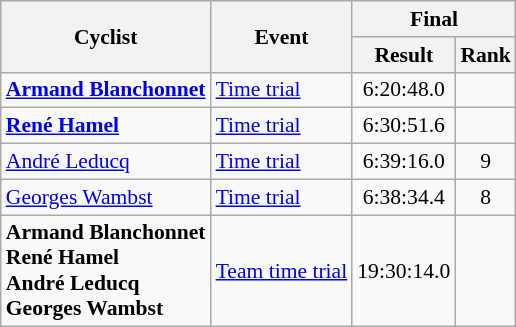<table class=wikitable style="font-size:90%">
<tr>
<th rowspan=2>Cyclist</th>
<th rowspan=2>Event</th>
<th colspan=2>Final</th>
</tr>
<tr>
<th>Result</th>
<th>Rank</th>
</tr>
<tr>
<td><strong><a href='#'>Armand Blanchonnet</a></strong></td>
<td><a href='#'>Time trial</a></td>
<td align=center>6:20:48.0</td>
<td align=center></td>
</tr>
<tr>
<td><strong><a href='#'>René Hamel</a></strong></td>
<td><a href='#'>Time trial</a></td>
<td align=center>6:30:51.6</td>
<td align=center></td>
</tr>
<tr>
<td><a href='#'>André Leducq</a></td>
<td><a href='#'>Time trial</a></td>
<td align=center>6:39:16.0</td>
<td align=center>9</td>
</tr>
<tr>
<td><a href='#'>Georges Wambst</a></td>
<td><a href='#'>Time trial</a></td>
<td align=center>6:38:34.4</td>
<td align=center>8</td>
</tr>
<tr>
<td><strong>Armand Blanchonnet <br> René Hamel <br> André Leducq <br> Georges Wambst</strong></td>
<td><a href='#'>Team time trial</a></td>
<td align=center>19:30:14.0</td>
<td align=center></td>
</tr>
</table>
